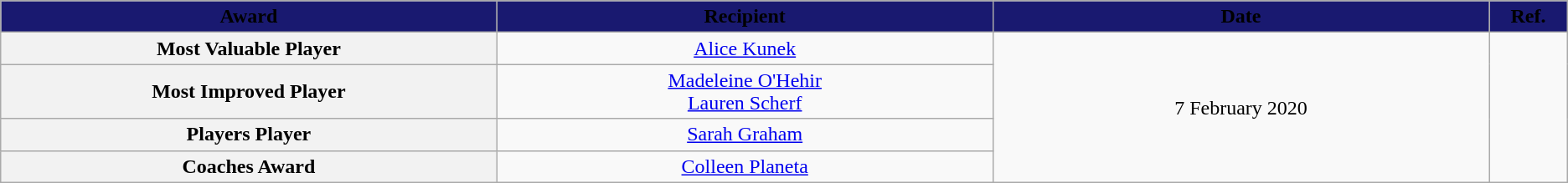<table class="wikitable sortable sortable" style="text-align: center">
<tr>
<th style="background:midnightblue" width="10%"><span>Award</span></th>
<th style="background:midnightblue" width="10%"><span>Recipient</span></th>
<th style="background:midnightblue" width="10%"><span>Date</span></th>
<th style="background:midnightblue" width="1%" class="unsortable"><span>Ref.</span></th>
</tr>
<tr>
<th rowspan=1>Most Valuable Player</th>
<td><a href='#'>Alice Kunek</a></td>
<td rowspan=4>7 February 2020</td>
<td rowspan=4></td>
</tr>
<tr>
<th rowspan=1>Most Improved Player</th>
<td><a href='#'>Madeleine O'Hehir</a> <br> <a href='#'>Lauren Scherf</a></td>
</tr>
<tr>
<th rowspan=1>Players Player</th>
<td><a href='#'>Sarah Graham</a></td>
</tr>
<tr>
<th rowspan=1>Coaches Award</th>
<td><a href='#'>Colleen Planeta</a></td>
</tr>
</table>
